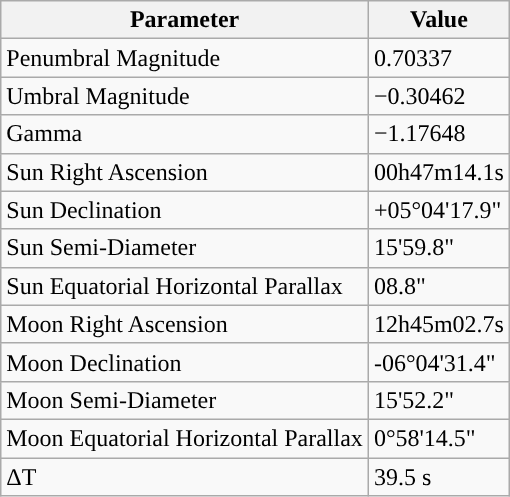<table class="wikitable">
<tr>
<th>Parameter</th>
<th>Value</th>
</tr>
<tr>
<td>Penumbral Magnitude</td>
<td>0.70337</td>
</tr>
<tr>
<td>Umbral Magnitude</td>
<td>−0.30462</td>
</tr>
<tr>
<td>Gamma</td>
<td>−1.17648</td>
</tr>
<tr>
<td>Sun Right Ascension</td>
<td>00h47m14.1s</td>
</tr>
<tr>
<td>Sun Declination</td>
<td>+05°04'17.9"</td>
</tr>
<tr>
<td>Sun Semi-Diameter</td>
<td>15'59.8"</td>
</tr>
<tr>
<td>Sun Equatorial Horizontal Parallax</td>
<td>08.8"</td>
</tr>
<tr>
<td>Moon Right Ascension</td>
<td>12h45m02.7s</td>
</tr>
<tr>
<td>Moon Declination</td>
<td>-06°04'31.4"</td>
</tr>
<tr>
<td>Moon Semi-Diameter</td>
<td>15'52.2"</td>
</tr>
<tr>
<td>Moon Equatorial Horizontal Parallax</td>
<td>0°58'14.5"</td>
</tr>
<tr>
<td>ΔT</td>
<td>39.5 s</td>
</tr>
</table>
